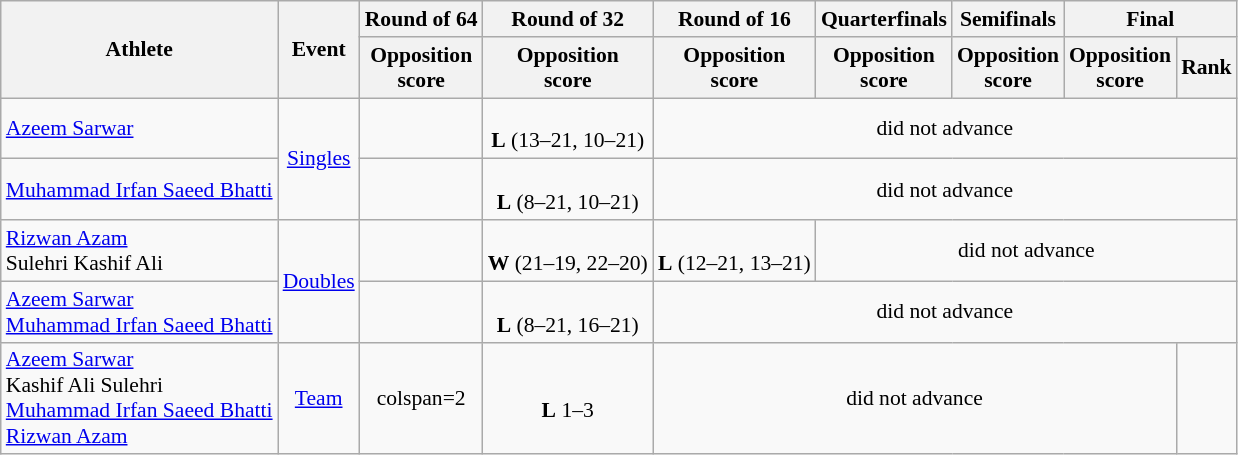<table class=wikitable style=font-size:90%;text-align:center>
<tr>
<th rowspan="2">Athlete</th>
<th rowspan="2">Event</th>
<th>Round of 64</th>
<th>Round of 32</th>
<th>Round of 16</th>
<th>Quarterfinals</th>
<th>Semifinals</th>
<th colspan="2">Final</th>
</tr>
<tr>
<th>Opposition<br> score</th>
<th>Opposition<br> score</th>
<th>Opposition<br> score</th>
<th>Opposition<br> score</th>
<th>Opposition<br> score</th>
<th>Opposition<br> score</th>
<th>Rank</th>
</tr>
<tr>
<td align=left><a href='#'>Azeem Sarwar</a></td>
<td align=center rowspan=2><a href='#'>Singles</a></td>
<td></td>
<td><br><strong>L</strong> (13–21, 10–21)</td>
<td colspan="5">did not advance</td>
</tr>
<tr>
<td align=left><a href='#'>Muhammad Irfan Saeed Bhatti</a></td>
<td></td>
<td><br><strong>L</strong> (8–21, 10–21)</td>
<td colspan="5">did not advance</td>
</tr>
<tr>
<td align=left><a href='#'>Rizwan Azam</a> <br> Sulehri Kashif Ali</td>
<td align=center rowspan=2><a href='#'>Doubles</a></td>
<td></td>
<td><br><strong>W</strong> (21–19, 22–20)</td>
<td><br><strong>L</strong> (12–21, 13–21)</td>
<td colspan="4">did not advance</td>
</tr>
<tr>
<td align=left><a href='#'>Azeem Sarwar</a> <br> <a href='#'>Muhammad Irfan Saeed Bhatti</a></td>
<td></td>
<td><br><strong>L</strong> (8–21, 16–21)</td>
<td colspan="5">did not advance</td>
</tr>
<tr>
<td align=left><a href='#'>Azeem Sarwar</a> <br> Kashif Ali Sulehri <br> <a href='#'>Muhammad Irfan Saeed Bhatti</a> <br> <a href='#'>Rizwan Azam</a></td>
<td align=center><a href='#'>Team</a></td>
<td>colspan=2 </td>
<td><br><strong>L</strong> 1–3</td>
<td colspan="4">did not advance</td>
</tr>
</table>
